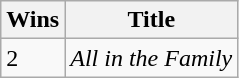<table class="wikitable">
<tr>
<th>Wins</th>
<th>Title</th>
</tr>
<tr>
<td>2</td>
<td><em>All in the Family</em></td>
</tr>
</table>
